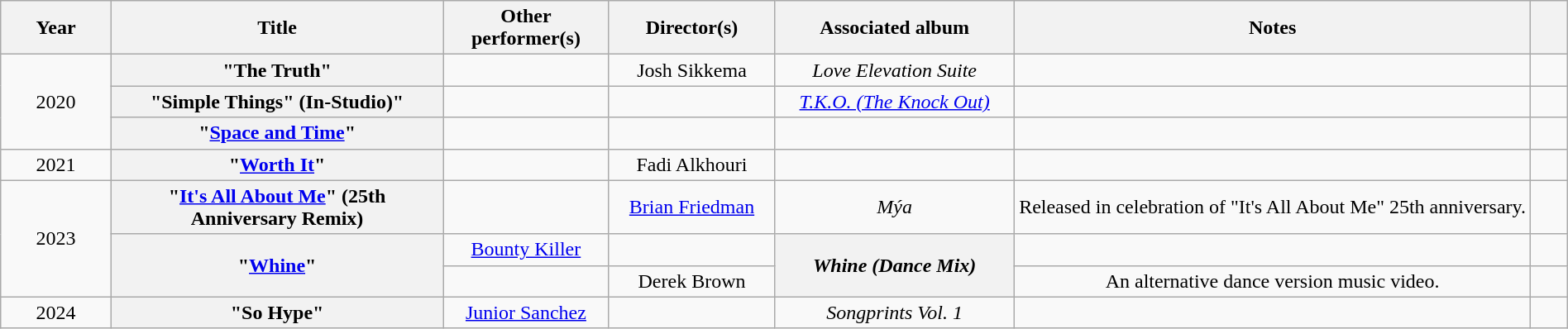<table class="wikitable sortable plainrowheaders" style="text-align:center;" width="100%;">
<tr>
<th scope="col" style="width:6%;">Year</th>
<th scope="col" style="width:18%;">Title</th>
<th scope="col" style="width:9%;">Other performer(s)</th>
<th scope="col" style="width:9%;">Director(s)</th>
<th scope="col" style="width:13%;">Associated album</th>
<th class="unsortable" scope="col" style="width:28%;">Notes</th>
<th class="unsortable" scope="col" style="width:2%;"></th>
</tr>
<tr>
<td rowspan="3">2020</td>
<th scope="row">"The Truth"</th>
<td></td>
<td>Josh Sikkema</td>
<td><em>Love Elevation Suite</em></td>
<td></td>
<td></td>
</tr>
<tr>
<th scope="row">"Simple Things" (In-Studio)"</th>
<td></td>
<td></td>
<td><em><a href='#'>T.K.O. (The Knock Out)</a></em></td>
<td></td>
<td></td>
</tr>
<tr>
<th scope="row">"<a href='#'>Space and Time</a>"</th>
<td></td>
<td></td>
<td></td>
<td></td>
<td></td>
</tr>
<tr>
<td>2021</td>
<th scope="row">"<a href='#'>Worth It</a>"</th>
<td></td>
<td>Fadi Alkhouri</td>
<td></td>
<td></td>
<td></td>
</tr>
<tr>
<td rowspan="3">2023</td>
<th scope="row">"<a href='#'>It's All About Me</a>" (25th Anniversary Remix)</th>
<td></td>
<td><a href='#'>Brian Friedman</a></td>
<td><em>Mýa</em></td>
<td>Released in celebration of "It's All About Me" 25th anniversary.</td>
<td></td>
</tr>
<tr>
<th scope="row" rowspan="2">"<a href='#'>Whine</a>"</th>
<td><a href='#'>Bounty Killer</a></td>
<td></td>
<th scope="row" rowspan="2"><em>Whine (Dance Mix)</em></th>
<td></td>
<td></td>
</tr>
<tr>
<td></td>
<td>Derek Brown</td>
<td>An alternative dance version music video.</td>
<td></td>
</tr>
<tr>
<td>2024</td>
<th scope="row">"So Hype"</th>
<td><a href='#'>Junior Sanchez</a></td>
<td></td>
<td><em>Songprints Vol. 1</em></td>
<td></td>
<td></td>
</tr>
</table>
